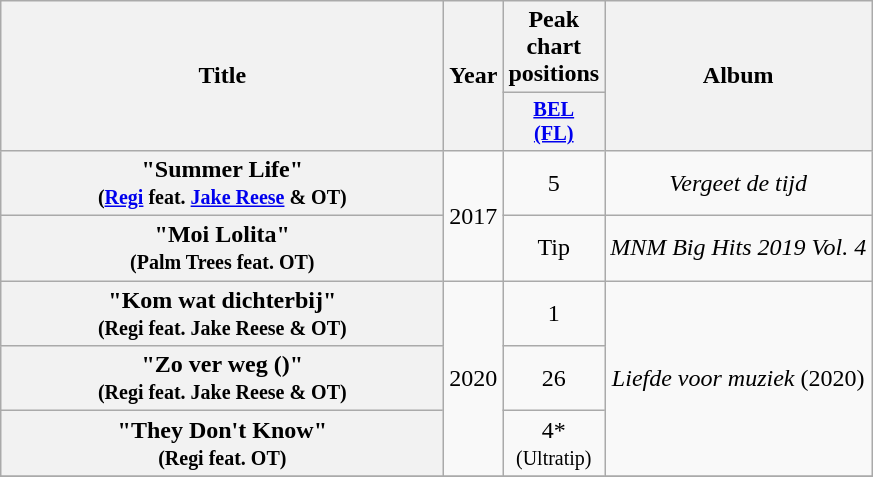<table class="wikitable plainrowheaders" style="text-align:center;">
<tr>
<th scope="col" rowspan="2" style="width:18em;">Title</th>
<th scope="col" rowspan="2" style="width:1em;">Year</th>
<th scope="col" colspan="1">Peak chart positions</th>
<th scope="col" rowspan="2">Album</th>
</tr>
<tr>
<th scope="col" style="width:3em;font-size:85%;"><a href='#'>BEL<br>(FL)</a><br></th>
</tr>
<tr>
<th scope="row">"Summer Life" <br><small>(<a href='#'>Regi</a> feat. <a href='#'>Jake Reese</a> & OT)</small></th>
<td rowspan=2>2017</td>
<td>5</td>
<td><em>Vergeet de tijd</em></td>
</tr>
<tr>
<th scope="row">"Moi Lolita" <br><small>(Palm Trees feat. OT)</small></th>
<td>Tip</td>
<td><em>MNM Big Hits 2019 Vol. 4</em></td>
</tr>
<tr>
<th scope="row">"Kom wat dichterbij" <br><small>(Regi feat. Jake Reese & OT)</small></th>
<td rowspan=3>2020</td>
<td>1</td>
<td rowspan=3><em>Liefde voor muziek</em> (2020)</td>
</tr>
<tr>
<th scope="row">"Zo ver weg ()" <br><small>(Regi feat. Jake Reese & OT)</small></th>
<td>26</td>
</tr>
<tr>
<th scope="row">"They Don't Know" <br><small>(Regi feat. OT)</small></th>
<td>4*<br><small>(Ultratip)</small></td>
</tr>
<tr>
</tr>
</table>
